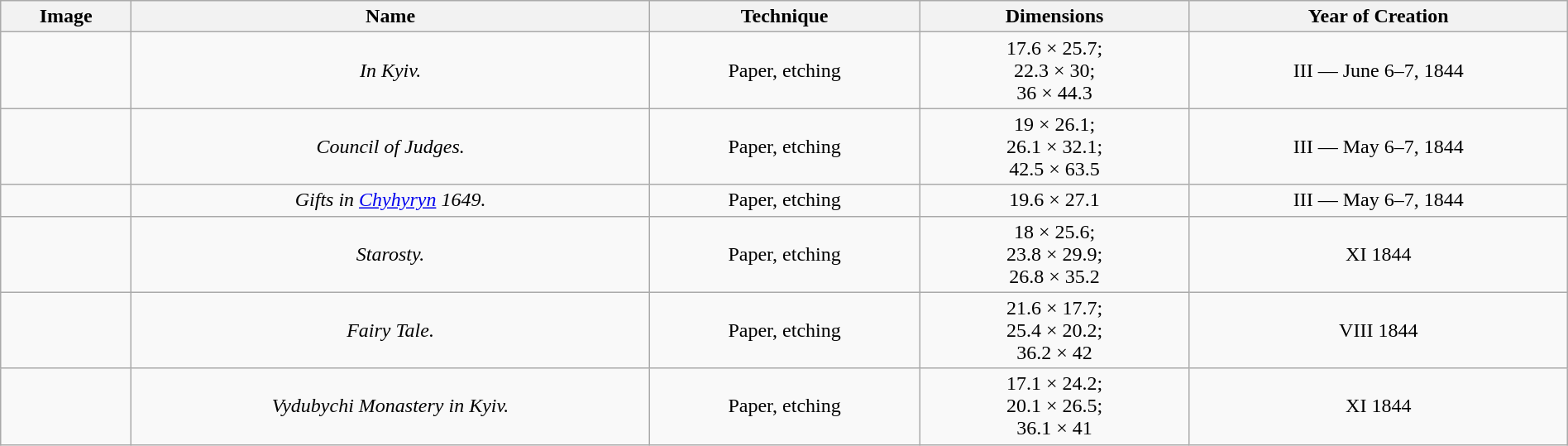<table class="wikitable sortable" style="width:100%; text-align:center;">
<tr>
<th class="unsortable">Image</th>
<th>Name</th>
<th style="min-width:6em;">Technique</th>
<th style="min-width:6em;">Dimensions</th>
<th class="unsortable">Year of Creation</th>
</tr>
<tr>
<td></td>
<td><em>In Kyiv.</em></td>
<td>Paper, etching</td>
<td>17.6 × 25.7;<br> 22.3 × 30;<br>36 × 44.3</td>
<td>III — June 6–7, 1844</td>
</tr>
<tr>
<td></td>
<td><em>Council of Judges.</em></td>
<td>Paper, etching</td>
<td>19 × 26.1;<br> 26.1 × 32.1;<br>42.5 × 63.5</td>
<td>III — May 6–7, 1844</td>
</tr>
<tr>
<td></td>
<td><em>Gifts in <a href='#'>Chyhyryn</a> 1649.</em></td>
<td>Paper, etching</td>
<td>19.6 × 27.1</td>
<td>III — May 6–7, 1844</td>
</tr>
<tr>
<td></td>
<td><em>Starosty.</em></td>
<td>Paper, etching</td>
<td>18 × 25.6; <br>23.8 × 29.9;<br> 26.8 × 35.2</td>
<td>XI 1844</td>
</tr>
<tr>
<td></td>
<td><em>Fairy Tale.</em></td>
<td>Paper, etching</td>
<td>21.6 × 17.7;<br> 25.4 × 20.2;<br> 36.2 × 42</td>
<td>VIII 1844</td>
</tr>
<tr>
<td></td>
<td><em>Vydubychi Monastery in Kyiv.</em></td>
<td>Paper, etching</td>
<td>17.1 × 24.2;<br> 20.1 × 26.5;<br> 36.1 × 41</td>
<td>XI 1844</td>
</tr>
</table>
